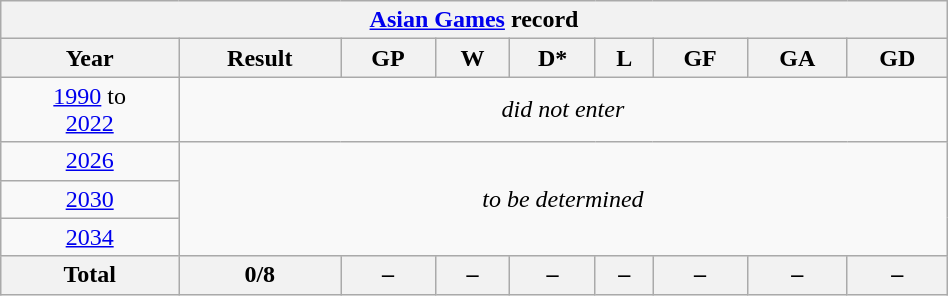<table class="wikitable" style="text-align: center; width:50%;">
<tr>
<th colspan="9"><a href='#'>Asian Games</a> record</th>
</tr>
<tr>
<th>Year</th>
<th>Result</th>
<th>GP</th>
<th>W</th>
<th>D*</th>
<th>L</th>
<th>GF</th>
<th>GA</th>
<th>GD</th>
</tr>
<tr>
<td> <a href='#'>1990</a> to <br>  <a href='#'>2022</a></td>
<td colspan=8><em>did not enter</em></td>
</tr>
<tr>
<td> <a href='#'>2026</a></td>
<td colspan="8" rowspan="3"><em>to be determined</em></td>
</tr>
<tr>
<td> <a href='#'>2030</a></td>
</tr>
<tr>
<td> <a href='#'>2034</a></td>
</tr>
<tr style="background:#f0f0f0;font-weight:bold;">
<th>Total</th>
<th>0/8</th>
<th>–</th>
<th>–</th>
<th>–</th>
<th>–</th>
<th>–</th>
<th>–</th>
<th>–</th>
</tr>
</table>
